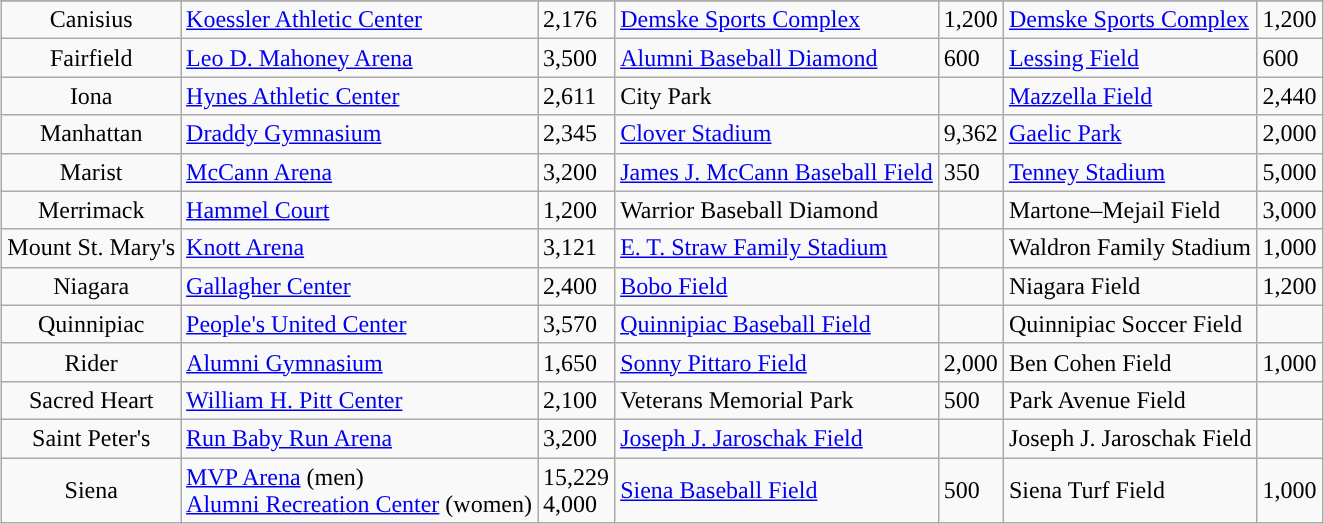<table class="wikitable sortable" style="margin: auto;">
<tr>
</tr>
<tr>
<td style="text-align:center; ">Canisius</td>
<td><a href='#'>Koessler Athletic Center</a></td>
<td>2,176</td>
<td><a href='#'>Demske Sports Complex</a></td>
<td>1,200</td>
<td><a href='#'>Demske Sports Complex</a></td>
<td>1,200</td>
</tr>
<tr>
<td style="text-align:center; ">Fairfield</td>
<td><a href='#'>Leo D. Mahoney Arena</a></td>
<td>3,500</td>
<td><a href='#'>Alumni Baseball Diamond</a></td>
<td>600</td>
<td><a href='#'>Lessing Field</a></td>
<td>600</td>
</tr>
<tr>
<td style="text-align:center; ">Iona</td>
<td><a href='#'>Hynes Athletic Center</a></td>
<td>2,611</td>
<td>City Park</td>
<td></td>
<td><a href='#'>Mazzella Field</a></td>
<td>2,440</td>
</tr>
<tr>
<td style="text-align:center; ">Manhattan</td>
<td><a href='#'>Draddy Gymnasium</a></td>
<td>2,345</td>
<td><a href='#'>Clover Stadium</a></td>
<td>9,362</td>
<td><a href='#'>Gaelic Park</a></td>
<td>2,000</td>
</tr>
<tr>
<td style="text-align:center; ">Marist</td>
<td><a href='#'>McCann Arena</a></td>
<td>3,200</td>
<td><a href='#'>James J. McCann Baseball Field</a></td>
<td>350</td>
<td><a href='#'>Tenney Stadium</a></td>
<td>5,000</td>
</tr>
<tr>
<td style="text-align:center; ">Merrimack</td>
<td><a href='#'>Hammel Court</a></td>
<td>1,200</td>
<td>Warrior Baseball Diamond</td>
<td></td>
<td>Martone–Mejail Field</td>
<td>3,000</td>
</tr>
<tr>
<td style="text-align:center; ">Mount St. Mary's</td>
<td><a href='#'>Knott Arena</a></td>
<td>3,121</td>
<td><a href='#'>E. T. Straw Family Stadium</a></td>
<td></td>
<td>Waldron Family Stadium</td>
<td>1,000</td>
</tr>
<tr>
<td style="text-align:center; ">Niagara</td>
<td><a href='#'>Gallagher Center</a></td>
<td>2,400</td>
<td><a href='#'>Bobo Field</a></td>
<td></td>
<td>Niagara Field</td>
<td>1,200</td>
</tr>
<tr>
<td style="text-align:center; ">Quinnipiac</td>
<td><a href='#'>People's United Center</a></td>
<td>3,570</td>
<td><a href='#'>Quinnipiac Baseball Field</a></td>
<td></td>
<td>Quinnipiac Soccer Field</td>
<td></td>
</tr>
<tr>
<td style="text-align:center; ">Rider</td>
<td><a href='#'>Alumni Gymnasium</a></td>
<td>1,650</td>
<td><a href='#'>Sonny Pittaro Field</a></td>
<td>2,000</td>
<td>Ben Cohen Field</td>
<td>1,000</td>
</tr>
<tr>
<td style="text-align:center; ">Sacred Heart</td>
<td><a href='#'>William H. Pitt Center</a></td>
<td>2,100</td>
<td>Veterans Memorial Park</td>
<td>500</td>
<td>Park Avenue Field</td>
<td></td>
</tr>
<tr>
<td style="text-align:center; ">Saint Peter's</td>
<td><a href='#'>Run Baby Run Arena</a></td>
<td>3,200</td>
<td><a href='#'>Joseph J. Jaroschak Field</a></td>
<td></td>
<td>Joseph J. Jaroschak Field</td>
<td></td>
</tr>
<tr>
<td style="text-align:center; ">Siena</td>
<td><a href='#'>MVP Arena</a> (men) <br> <a href='#'>Alumni Recreation Center</a> (women)</td>
<td>15,229<br>4,000</td>
<td><a href='#'>Siena Baseball Field</a></td>
<td>500</td>
<td>Siena Turf Field</td>
<td>1,000</td>
</tr>
</table>
